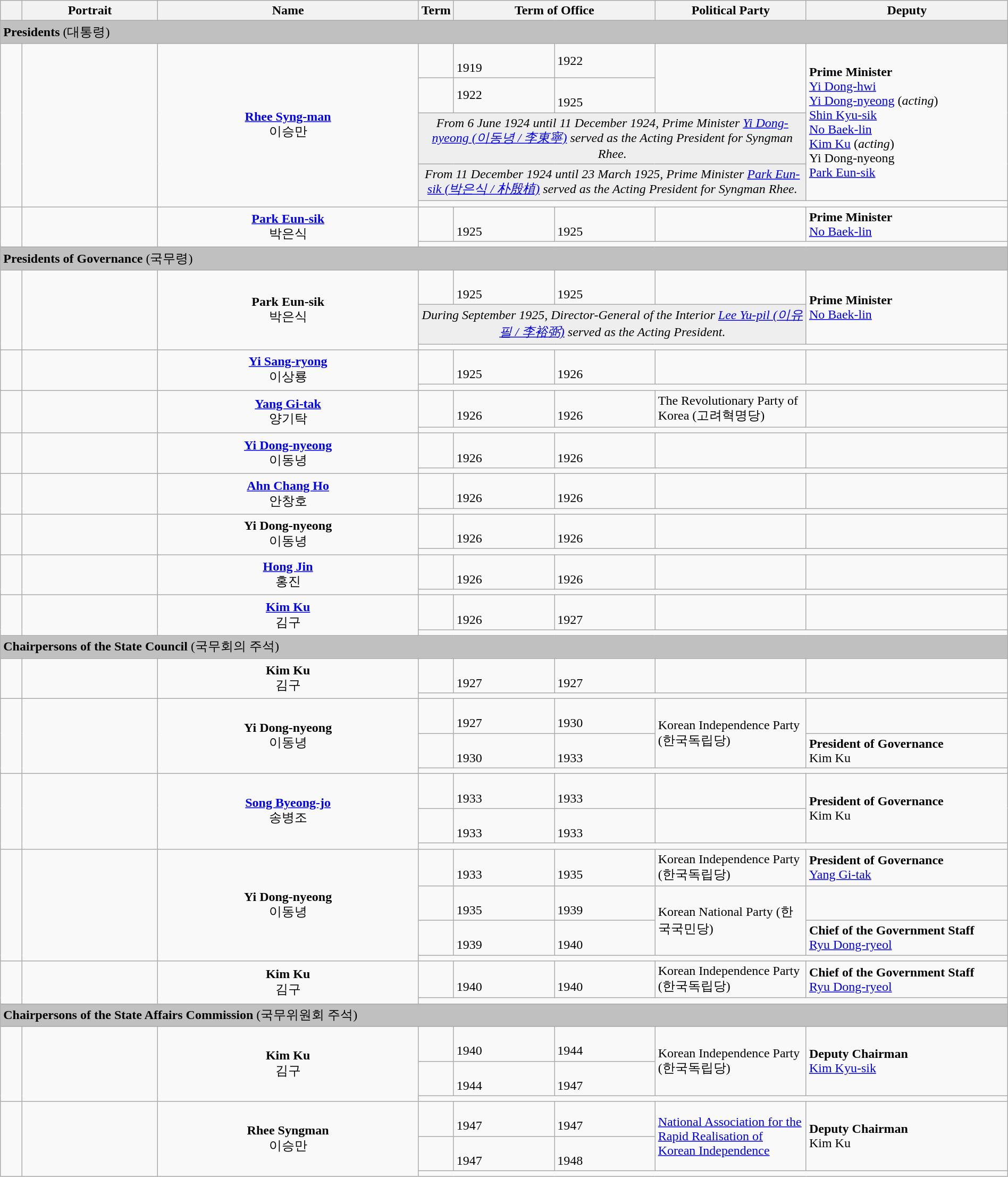<table class="wikitable" width="100%">
<tr>
<th align=left width=10></th>
<th width=100>Portrait</th>
<th width=200 width=20%>Name<br></th>
<th align=left width=3%>Term</th>
<th align=center colspan=2 width=15%>Term of Office</th>
<th align=left width=15%>Political Party</th>
<th align=left width=20%>Deputy</th>
</tr>
<tr>
<td colspan=8 style=background-color:#C0C0C0;><strong>Presidents</strong> (대통령)</td>
</tr>
<tr>
<td align=center rowspan=5><strong></strong></td>
<td align=center rowspan=5></td>
<td align=center rowspan=5><strong><a href='#'>Rhee Syng-man</a></strong><br><span>이승만<br></td>
<td align=center><strong></strong></td>
<td width=10%><br>1919</td>
<td width=10%>1922</td>
<td align=center rowspan=2></td>
<td align=left rowspan=4><strong>Prime Minister</strong><br><a href='#'>Yi Dong-hwi</a><br><a href='#'>Yi Dong-nyeong</a> (<em>acting</em>)<br><a href='#'>Shin Kyu-sik</a><br><a href='#'>No Baek-lin</a><br><a href='#'>Kim Ku</a> (<em>acting</em>)<br>Yi Dong-nyeong<br><a href='#'>Park Eun-sik</a></td>
</tr>
<tr>
<td align=center><strong></strong></td>
<td width=10%>1922</td>
<td width=10%><br>1925</td>
</tr>
<tr>
<td align=center colspan=4 style=background:#EEEEEE;><em>From 6 June 1924 until 11 December 1924, Prime Minister <a href='#'>Yi Dong-nyeong (이동녕 / 李東寧)</a> served as the Acting President for Syngman Rhee.</em></td>
</tr>
<tr>
<td align=center colspan=4 style=background:#EEEEEE;><em>From 11 December 1924 until 23 March 1925, Prime Minister <a href='#'>Park Eun-sik (박은식 / 朴殷植)</a> served as the Acting President for Syngman Rhee.</em></td>
</tr>
<tr>
<td colspan=5></td>
</tr>
<tr>
<td align=center rowspan=2><strong></strong></td>
<td align=center rowspan=2></td>
<td align=center rowspan=2><strong><a href='#'>Park Eun-sik</a></strong><br><span>박은식<br></td>
<td align=center><strong></strong></td>
<td width=10%><br>1925</td>
<td width=10%><br>1925</td>
<td align=center></td>
<td align=left><strong>Prime Minister</strong><br><a href='#'>No Baek-lin</a></td>
</tr>
<tr>
<td colspan=5></td>
</tr>
<tr>
<td colspan=8 style=background-color:#C0C0C0;><strong>Presidents of Governance</strong> (국무령)</td>
</tr>
<tr>
<td align=center rowspan=3><strong></strong></td>
<td align=center rowspan=3></td>
<td align=center rowspan=3><strong>Park Eun-sik</strong><br><span>박은식<br></td>
<td align=center><strong></strong></td>
<td width=10%><br>1925</td>
<td width=10%><br>1925</td>
<td align=center></td>
<td align=left rowspan=2><strong>Prime Minister</strong><br><a href='#'>No Baek-lin</a></td>
</tr>
<tr>
<td align=center colspan=4 style=background:#EEEEEE;><em>During September 1925, Director-General of the Interior <a href='#'>Lee Yu-pil (이유필 / 李裕弼)</a> served as the Acting President.</em></td>
</tr>
<tr>
<td colspan=5></td>
</tr>
<tr>
<td align=center rowspan=2><strong></strong></td>
<td align=center rowspan=2></td>
<td align=center rowspan=2><strong><a href='#'>Yi Sang-ryong</a></strong><br><span>이상룡<br></td>
<td align=center><strong></strong></td>
<td width=10%><br>1925</td>
<td width=10%><br>1926</td>
<td align=center></td>
<td align=center></td>
</tr>
<tr>
<td colspan=5></td>
</tr>
<tr>
<td align=center rowspan=2><strong></strong></td>
<td align=center rowspan=2></td>
<td align=center rowspan=2><strong><a href='#'>Yang Gi-tak</a></strong><br><span>양기탁<br></td>
<td align=center><strong></strong></td>
<td width=10%><br>1926</td>
<td width=10%><br>1926</td>
<td align=left>The Revolutionary Party of Korea (고려혁명당)</td>
<td align=center></td>
</tr>
<tr>
<td colspan=5></td>
</tr>
<tr>
<td align=center rowspan=2><strong></strong></td>
<td align=center rowspan=2></td>
<td align=center rowspan=2><strong><a href='#'>Yi Dong-nyeong</a></strong><br><span>이동녕<br></td>
<td align=center><strong></strong></td>
<td width=10%><br>1926</td>
<td width=10%><br>1926</td>
<td align=center></td>
<td align=center></td>
</tr>
<tr>
<td colspan=5></td>
</tr>
<tr>
<td align=center rowspan=2><strong></strong></td>
<td align=center rowspan=2></td>
<td align=center rowspan=2><strong><a href='#'>Ahn Chang Ho</a></strong><br><span>안창호<br></td>
<td align=center><strong></strong></td>
<td width=10%><br>1926</td>
<td width=10%><br>1926</td>
<td align=center></td>
<td align=center></td>
</tr>
<tr>
<td colspan=5></td>
</tr>
<tr>
<td align=center rowspan=2><strong></strong></td>
<td align=center rowspan=2></td>
<td align=center rowspan=2><strong>Yi Dong-nyeong</strong><br><span>이동녕<br></td>
<td align=center><strong></strong></td>
<td width=10%><br>1926</td>
<td width=10%><br>1926</td>
<td align=center></td>
<td align=center></td>
</tr>
<tr>
<td colspan=5></td>
</tr>
<tr>
<td align=center rowspan=2><strong></strong></td>
<td align=center rowspan=2></td>
<td align=center rowspan=2><strong><a href='#'>Hong Jin</a></strong><br><span>홍진<br></td>
<td align=center><strong></strong></td>
<td width=10%><br>1926</td>
<td width=10%><br>1926</td>
<td align=center></td>
<td align=center></td>
</tr>
<tr>
<td colspan=5></td>
</tr>
<tr>
<td align=center rowspan=2><strong></strong></td>
<td align=center rowspan=2></td>
<td align=center rowspan=2><strong><a href='#'>Kim Ku</a></strong><br><span>김구<br></td>
<td align=center><strong></strong></td>
<td width=10%><br>1926</td>
<td width=10%><br>1927</td>
<td align=center></td>
<td align=center></td>
</tr>
<tr>
<td colspan=5></td>
</tr>
<tr>
<td colspan=8 style=background-color:#C0C0C0;><strong>Chairpersons of the State Council</strong> (국무회의 주석)</td>
</tr>
<tr>
<td align=center rowspan=2><strong></strong></td>
<td align=center rowspan=2></td>
<td align=center rowspan=2><strong>Kim Ku</strong><br><span>김구<br></td>
<td align=center><strong></strong></td>
<td width=10%><br>1927</td>
<td width=10%><br>1927</td>
<td align=center></td>
<td align=center></td>
</tr>
<tr>
<td colspan=5></td>
</tr>
<tr>
<td align=center rowspan=3><strong></strong></td>
<td align=center rowspan=3></td>
<td align=center rowspan=3><strong>Yi Dong-nyeong</strong><br><span>이동녕<br></td>
<td align=center><strong></strong></td>
<td width=10%><br>1927</td>
<td width=10%><br>1930</td>
<td align=left rowspan=2>Korean Independence Party (한국독립당)</td>
<td align=center></td>
</tr>
<tr>
<td align=center><strong></strong></td>
<td width=10%><br>1930</td>
<td width=10%><br>1933</td>
<td align=left><strong>President of Governance</strong> <br>Kim Ku</td>
</tr>
<tr>
<td colspan=5></td>
</tr>
<tr>
<td align=center rowspan=3><strong></strong></td>
<td align=center rowspan=3></td>
<td align=center rowspan=3><strong><a href='#'>Song Byeong-jo</a></strong><br><span>송병조<br></td>
<td align=center><strong></strong></td>
<td width=10%><br>1933</td>
<td width=10%><br>1933</td>
<td align=center></td>
<td align=left rowspan=2><strong>President of Governance</strong> <br>Kim Ku</td>
</tr>
<tr>
<td align=center><strong></strong></td>
<td width=10%><br>1933</td>
<td width=10%><br>1933</td>
</tr>
<tr>
<td colspan=5></td>
</tr>
<tr>
<td align=center rowspan=4><strong></strong></td>
<td align=center rowspan=4></td>
<td align=center rowspan=4><strong>Yi Dong-nyeong</strong><br><span>이동녕<br></td>
<td align=center><strong></strong></td>
<td width=10%><br>1933</td>
<td width=10%><br>1935</td>
<td align=left>Korean Independence Party (한국독립당)</td>
<td align=left><strong>President of Governance</strong><br><a href='#'>Yang Gi-tak</a></td>
</tr>
<tr>
<td align=center><strong></strong></td>
<td width=10%><br>1935</td>
<td width=10%><br>1939</td>
<td align=left rowspan=2>Korean National Party (한국국민당)</td>
<td align=left></td>
</tr>
<tr>
<td align=center><strong></strong></td>
<td width=10%><br>1939</td>
<td width=10%><br>1940</td>
<td align=left><strong>Chief of the Government Staff</strong> <br><a href='#'>Ryu Dong-ryeol</a></td>
</tr>
<tr>
<td colspan=5></td>
</tr>
<tr>
<td align=center rowspan=2><strong></strong></td>
<td align=center rowspan=2></td>
<td align=center rowspan=2><strong>Kim Ku</strong><br><span>김구<br></td>
<td align=center><strong></strong></td>
<td width=10%><br>1940</td>
<td width=10%><br>1940</td>
<td align=left>Korean Independence Party (한국독립당)</td>
<td align=left><strong>Chief of the Government Staff</strong><br><a href='#'>Ryu Dong-ryeol</a></td>
</tr>
<tr>
<td colspan=5></td>
</tr>
<tr>
<td colspan=8 style=background-color:#C0C0C0;><strong>Chairpersons of the State Affairs Commission</strong> (국무위원회 주석)</td>
</tr>
<tr>
<td align=center rowspan=3><strong></strong></td>
<td align=center rowspan=3></td>
<td align=center rowspan=3><strong>Kim Ku</strong><br><span>김구<br></td>
<td align=center><strong></strong></td>
<td width=10%><br>1940</td>
<td width=10%><br>1944</td>
<td align=left rowspan=2>Korean Independence Party (한국독립당)</td>
<td align=left rowspan=2><strong>Deputy Chairman</strong> <br><a href='#'>Kim Kyu-sik</a></td>
</tr>
<tr>
<td align=center><strong></strong></td>
<td width=10%><br>1944</td>
<td width=10%><br>1947</td>
</tr>
<tr>
<td colspan=5></td>
</tr>
<tr>
<td align=center rowspan=3><strong></strong></td>
<td align=center rowspan=3></td>
<td align=center rowspan=3><strong>Rhee Syngman</strong><br><span>이승만<br></td>
<td align=center><strong></strong></td>
<td width=10%><br>1947</td>
<td width=10%><br>1947</td>
<td align=left rowspan=2><a href='#'>National Association for the Rapid Realisation of Korean Independence</a></td>
<td align=left rowspan=2><strong>Deputy Chairman</strong><br> Kim Ku</td>
</tr>
<tr>
<td align=center><strong></strong></td>
<td width=10%><br>1947</td>
<td width=10%><br>1948</td>
</tr>
<tr>
<td colspan=5></td>
</tr>
</table>
